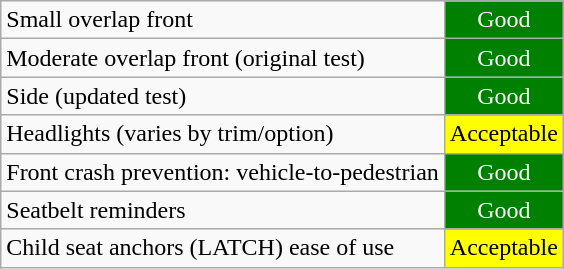<table class="wikitable">
<tr>
<td>Small overlap front</td>
<td style="text-align:center;color:white;background:green">Good</td>
</tr>
<tr>
<td>Moderate overlap front (original test)</td>
<td style="text-align:center;color:white;background:green">Good</td>
</tr>
<tr>
<td>Side (updated test)</td>
<td style="text-align:center;color:white;background:green">Good</td>
</tr>
<tr>
<td>Headlights (varies by trim/option)</td>
<td colspan="1" style="text-align:center;color:black;background:yellow">Acceptable</td>
</tr>
<tr>
<td>Front crash prevention: vehicle-to-pedestrian</td>
<td style="text-align:center;color:white;background:green">Good</td>
</tr>
<tr>
<td>Seatbelt reminders</td>
<td style="text-align:center;color:white;background:green">Good</td>
</tr>
<tr>
<td>Child seat anchors (LATCH) ease of use</td>
<td style="text-align:center;color:black;background:yellow">Acceptable</td>
</tr>
</table>
